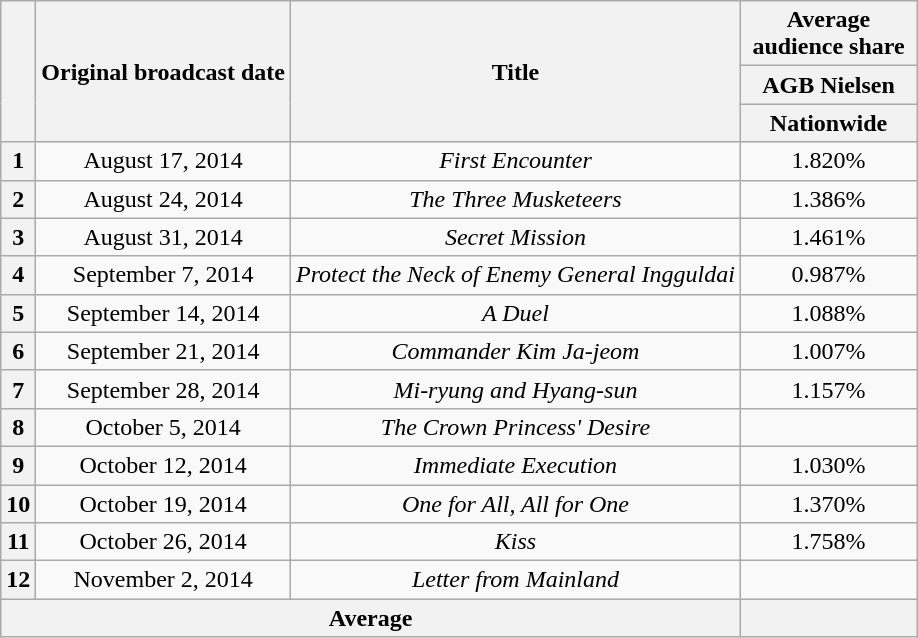<table class=wikitable style="text-align:center">
<tr>
<th rowspan="3"></th>
<th rowspan="3">Original broadcast date</th>
<th rowspan="3">Title</th>
<th width="110">Average audience share</th>
</tr>
<tr>
<th>AGB Nielsen</th>
</tr>
<tr>
<th>Nationwide</th>
</tr>
<tr>
<th>1</th>
<td>August 17, 2014</td>
<td><em>First Encounter</em></td>
<td>1.820%</td>
</tr>
<tr>
<th>2</th>
<td>August 24, 2014</td>
<td><em>The Three Musketeers</em></td>
<td>1.386%</td>
</tr>
<tr>
<th>3</th>
<td>August 31, 2014</td>
<td><em>Secret Mission</em></td>
<td>1.461%</td>
</tr>
<tr>
<th>4</th>
<td>September 7, 2014</td>
<td><em>Protect the Neck of Enemy General Ingguldai</em></td>
<td>0.987%</td>
</tr>
<tr>
<th>5</th>
<td>September 14, 2014</td>
<td><em>A Duel</em></td>
<td>1.088%</td>
</tr>
<tr>
<th>6</th>
<td>September 21, 2014</td>
<td><em>Commander Kim Ja-jeom</em></td>
<td>1.007%</td>
</tr>
<tr>
<th>7</th>
<td>September 28, 2014</td>
<td><em>Mi-ryung and Hyang-sun</em></td>
<td>1.157%</td>
</tr>
<tr>
<th>8</th>
<td>October 5, 2014</td>
<td><em>The Crown Princess' Desire</em></td>
<td></td>
</tr>
<tr>
<th>9</th>
<td>October 12, 2014</td>
<td><em>Immediate Execution</em></td>
<td>1.030%</td>
</tr>
<tr>
<th>10</th>
<td>October 19, 2014</td>
<td><em>One for All, All for One</em></td>
<td>1.370%</td>
</tr>
<tr>
<th>11</th>
<td>October 26, 2014</td>
<td><em>Kiss</em></td>
<td>1.758%</td>
</tr>
<tr>
<th>12</th>
<td>November 2, 2014</td>
<td><em>Letter from Mainland</em></td>
<td></td>
</tr>
<tr>
<th colspan="3">Average</th>
<th></th>
</tr>
</table>
